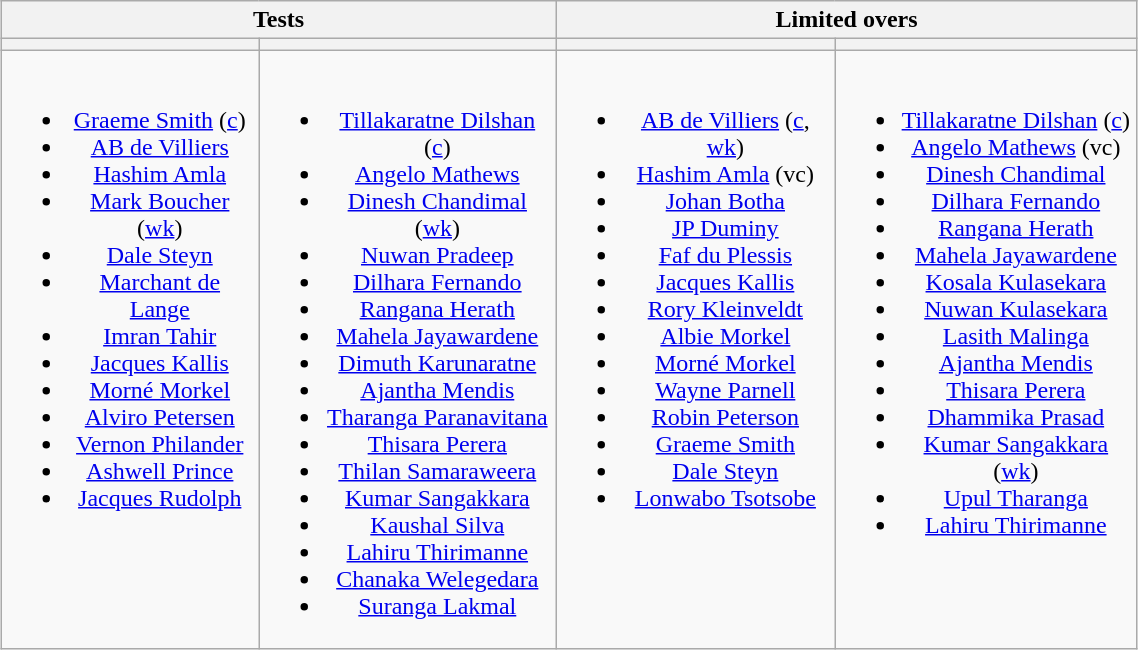<table class="wikitable" style="text-align:center; width:60%; margin:auto">
<tr>
<th colspan=2>Tests</th>
<th colspan=2>Limited overs</th>
</tr>
<tr>
<th></th>
<th></th>
<th></th>
<th></th>
</tr>
<tr style="vertical-align:top">
<td><br><ul><li><a href='#'>Graeme Smith</a> (<a href='#'>c</a>)</li><li><a href='#'>AB de Villiers</a></li><li><a href='#'>Hashim Amla</a></li><li><a href='#'>Mark Boucher</a> (<a href='#'>wk</a>)</li><li><a href='#'>Dale Steyn</a></li><li><a href='#'>Marchant de Lange</a></li><li><a href='#'>Imran Tahir</a></li><li><a href='#'>Jacques Kallis</a></li><li><a href='#'>Morné Morkel</a></li><li><a href='#'>Alviro Petersen</a></li><li><a href='#'>Vernon Philander</a></li><li><a href='#'>Ashwell Prince</a></li><li><a href='#'>Jacques Rudolph</a></li></ul></td>
<td><br><ul><li><a href='#'>Tillakaratne Dilshan</a> (<a href='#'>c</a>)</li><li><a href='#'>Angelo Mathews</a></li><li><a href='#'>Dinesh Chandimal</a> (<a href='#'>wk</a>)</li><li><a href='#'>Nuwan Pradeep</a></li><li><a href='#'>Dilhara Fernando</a></li><li><a href='#'>Rangana Herath</a></li><li><a href='#'>Mahela Jayawardene</a></li><li><a href='#'>Dimuth Karunaratne</a></li><li><a href='#'>Ajantha Mendis</a></li><li><a href='#'>Tharanga Paranavitana</a></li><li><a href='#'>Thisara Perera</a></li><li><a href='#'>Thilan Samaraweera</a></li><li><a href='#'>Kumar Sangakkara</a></li><li><a href='#'>Kaushal Silva</a></li><li><a href='#'>Lahiru Thirimanne</a></li><li><a href='#'>Chanaka Welegedara</a></li><li><a href='#'>Suranga Lakmal</a></li></ul></td>
<td><br><ul><li><a href='#'>AB de Villiers</a> (<a href='#'>c</a>, <a href='#'>wk</a>)</li><li><a href='#'>Hashim Amla</a> (vc)</li><li><a href='#'>Johan Botha</a></li><li><a href='#'>JP Duminy</a></li><li><a href='#'>Faf du Plessis</a></li><li><a href='#'>Jacques Kallis</a></li><li><a href='#'>Rory Kleinveldt</a></li><li><a href='#'>Albie Morkel</a></li><li><a href='#'>Morné Morkel</a></li><li><a href='#'>Wayne Parnell</a></li><li><a href='#'>Robin Peterson</a></li><li><a href='#'>Graeme Smith</a></li><li><a href='#'>Dale Steyn</a></li><li><a href='#'>Lonwabo Tsotsobe</a></li></ul></td>
<td><br><ul><li><a href='#'>Tillakaratne Dilshan</a> (<a href='#'>c</a>)</li><li><a href='#'>Angelo Mathews</a> (vc)</li><li><a href='#'>Dinesh Chandimal</a></li><li><a href='#'>Dilhara Fernando</a></li><li><a href='#'>Rangana Herath</a></li><li><a href='#'>Mahela Jayawardene</a></li><li><a href='#'>Kosala Kulasekara</a></li><li><a href='#'>Nuwan Kulasekara</a></li><li><a href='#'>Lasith Malinga</a></li><li><a href='#'>Ajantha Mendis</a></li><li><a href='#'>Thisara Perera</a></li><li><a href='#'>Dhammika Prasad</a></li><li><a href='#'>Kumar Sangakkara</a> (<a href='#'>wk</a>)</li><li><a href='#'>Upul Tharanga</a></li><li><a href='#'>Lahiru Thirimanne</a></li></ul></td>
</tr>
</table>
